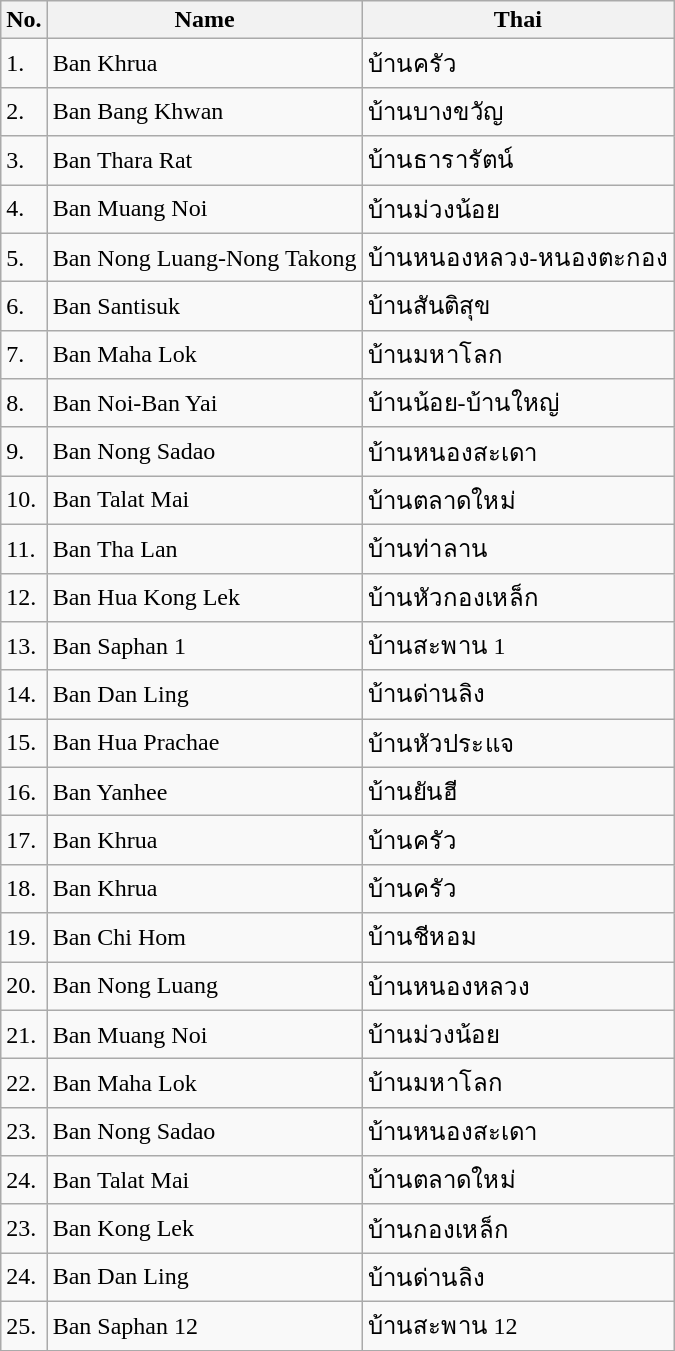<table class="wikitable sortable">
<tr>
<th>No.</th>
<th>Name</th>
<th>Thai</th>
</tr>
<tr>
<td>1.</td>
<td>Ban Khrua</td>
<td>บ้านครัว</td>
</tr>
<tr>
<td>2.</td>
<td>Ban Bang Khwan</td>
<td>บ้านบางขวัญ</td>
</tr>
<tr>
<td>3.</td>
<td>Ban Thara Rat</td>
<td>บ้านธารารัตน์</td>
</tr>
<tr>
<td>4.</td>
<td>Ban Muang Noi</td>
<td>บ้านม่วงน้อย</td>
</tr>
<tr>
<td>5.</td>
<td>Ban Nong Luang-Nong Takong</td>
<td>บ้านหนองหลวง-หนองตะกอง</td>
</tr>
<tr>
<td>6.</td>
<td>Ban Santisuk</td>
<td>บ้านสันติสุข</td>
</tr>
<tr>
<td>7.</td>
<td>Ban Maha Lok</td>
<td>บ้านมหาโลก</td>
</tr>
<tr>
<td>8.</td>
<td>Ban Noi-Ban Yai</td>
<td>บ้านน้อย-บ้านใหญ่</td>
</tr>
<tr>
<td>9.</td>
<td>Ban Nong Sadao</td>
<td>บ้านหนองสะเดา</td>
</tr>
<tr>
<td>10.</td>
<td>Ban Talat Mai</td>
<td>บ้านตลาดใหม่</td>
</tr>
<tr>
<td>11.</td>
<td>Ban Tha Lan</td>
<td>บ้านท่าลาน</td>
</tr>
<tr>
<td>12.</td>
<td>Ban Hua Kong Lek</td>
<td>บ้านหัวกองเหล็ก</td>
</tr>
<tr>
<td>13.</td>
<td>Ban Saphan 1</td>
<td>บ้านสะพาน 1</td>
</tr>
<tr>
<td>14.</td>
<td>Ban Dan Ling</td>
<td>บ้านด่านลิง</td>
</tr>
<tr>
<td>15.</td>
<td>Ban Hua Prachae</td>
<td>บ้านหัวประแจ</td>
</tr>
<tr>
<td>16.</td>
<td>Ban Yanhee</td>
<td>บ้านยันฮี</td>
</tr>
<tr>
<td>17.</td>
<td>Ban Khrua</td>
<td>บ้านครัว</td>
</tr>
<tr>
<td>18.</td>
<td>Ban Khrua</td>
<td>บ้านครัว</td>
</tr>
<tr>
<td>19.</td>
<td>Ban Chi Hom</td>
<td>บ้านชีหอม</td>
</tr>
<tr>
<td>20.</td>
<td>Ban Nong Luang</td>
<td>บ้านหนองหลวง</td>
</tr>
<tr>
<td>21.</td>
<td>Ban Muang Noi</td>
<td>บ้านม่วงน้อย</td>
</tr>
<tr>
<td>22.</td>
<td>Ban Maha Lok</td>
<td>บ้านมหาโลก</td>
</tr>
<tr>
<td>23.</td>
<td>Ban Nong Sadao</td>
<td>บ้านหนองสะเดา</td>
</tr>
<tr>
<td>24.</td>
<td>Ban Talat Mai</td>
<td>บ้านตลาดใหม่</td>
</tr>
<tr>
<td>23.</td>
<td>Ban Kong Lek</td>
<td>บ้านกองเหล็ก</td>
</tr>
<tr>
<td>24.</td>
<td>Ban Dan Ling</td>
<td>บ้านด่านลิง</td>
</tr>
<tr>
<td>25.</td>
<td>Ban Saphan 12</td>
<td>บ้านสะพาน 12</td>
</tr>
</table>
